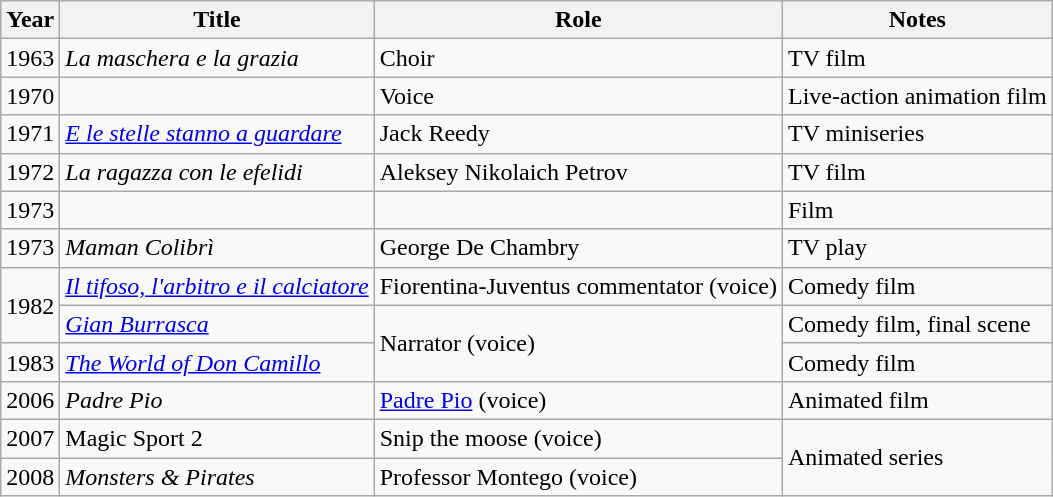<table class="wikitable plainrowheaders sortable">
<tr>
<th scope="col">Year</th>
<th scope="col">Title</th>
<th scope="col">Role</th>
<th scope="col">Notes</th>
</tr>
<tr>
<td>1963</td>
<td><em>La maschera e la grazia</em></td>
<td>Choir</td>
<td>TV film</td>
</tr>
<tr>
<td>1970</td>
<td><em></em></td>
<td>Voice</td>
<td>Live-action animation film</td>
</tr>
<tr>
<td>1971</td>
<td><em><a href='#'>E le stelle stanno a guardare</a></em></td>
<td>Jack Reedy</td>
<td>TV miniseries</td>
</tr>
<tr>
<td>1972</td>
<td><em>La ragazza con le efelidi</em></td>
<td>Aleksey Nikolaich Petrov</td>
<td>TV film</td>
</tr>
<tr>
<td>1973</td>
<td><em></em></td>
<td></td>
<td>Film</td>
</tr>
<tr>
<td>1973</td>
<td><em>Maman Colibrì</em></td>
<td>George De Chambry</td>
<td>TV play</td>
</tr>
<tr>
<td rowspan=2>1982</td>
<td><em><a href='#'>Il tifoso, l'arbitro e il calciatore</a></em></td>
<td>Fiorentina-Juventus commentator (voice)</td>
<td>Comedy film</td>
</tr>
<tr>
<td><em><a href='#'>Gian Burrasca</a></em></td>
<td Rowspan=2>Narrator (voice)</td>
<td>Comedy film, final scene</td>
</tr>
<tr>
<td>1983</td>
<td><em><a href='#'>The World of Don Camillo</a></em></td>
<td>Comedy film</td>
</tr>
<tr>
<td>2006</td>
<td><em>Padre Pio</em></td>
<td><a href='#'>Padre Pio</a> (voice)</td>
<td>Animated film</td>
</tr>
<tr>
<td>2007</td>
<td>Magic Sport 2</td>
<td>Snip the moose (voice)</td>
<td Rowspan=2>Animated series</td>
</tr>
<tr>
<td>2008</td>
<td><em>Monsters & Pirates</em></td>
<td>Professor Montego (voice)</td>
</tr>
</table>
